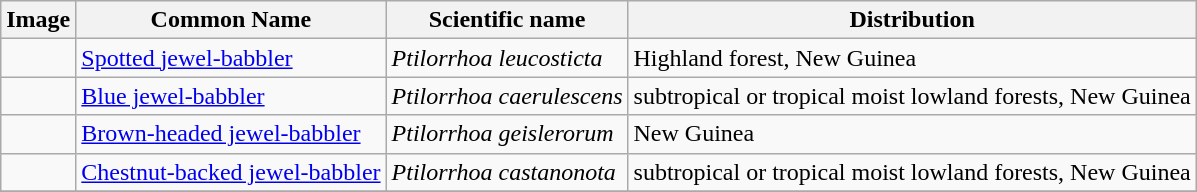<table class="wikitable">
<tr>
<th>Image</th>
<th>Common Name</th>
<th>Scientific name</th>
<th>Distribution</th>
</tr>
<tr>
<td></td>
<td><a href='#'>Spotted jewel-babbler</a></td>
<td><em>Ptilorrhoa leucosticta</em></td>
<td>Highland forest, New Guinea</td>
</tr>
<tr>
<td></td>
<td><a href='#'>Blue jewel-babbler</a></td>
<td><em>Ptilorrhoa caerulescens</em></td>
<td>subtropical or tropical moist lowland forests, New Guinea</td>
</tr>
<tr>
<td></td>
<td><a href='#'>Brown-headed jewel-babbler</a></td>
<td><em>Ptilorrhoa geislerorum</em></td>
<td>New Guinea</td>
</tr>
<tr>
<td></td>
<td><a href='#'>Chestnut-backed jewel-babbler</a></td>
<td><em>Ptilorrhoa castanonota</em></td>
<td>subtropical or tropical moist lowland forests, New Guinea</td>
</tr>
<tr>
</tr>
</table>
